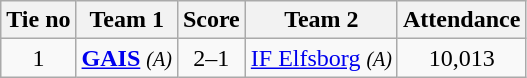<table class="wikitable" style="text-align:center">
<tr>
<th style= width="40px">Tie no</th>
<th style= width="150px">Team 1</th>
<th style= width="60px">Score</th>
<th style= width="150px">Team 2</th>
<th style= width="30px">Attendance</th>
</tr>
<tr>
<td>1</td>
<td><strong><a href='#'>GAIS</a></strong> <em><small>(A)</small></em></td>
<td>2–1</td>
<td><a href='#'>IF Elfsborg</a> <em><small>(A)</small></em></td>
<td>10,013</td>
</tr>
</table>
